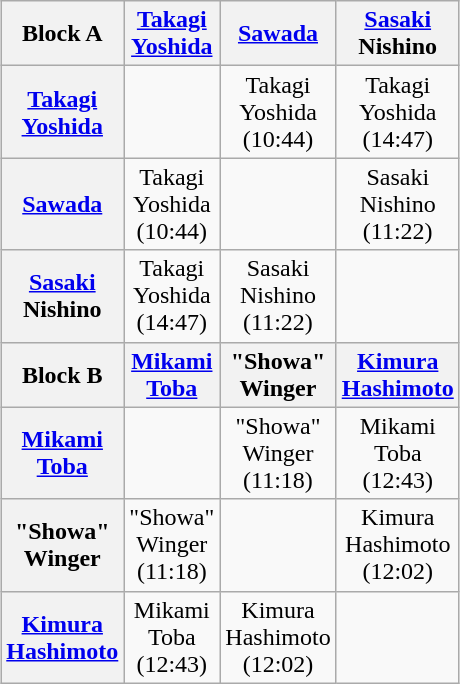<table class="wikitable" style="text-align:center; margin: 1em auto 1em auto">
<tr align="center">
<th>Block A</th>
<th><a href='#'>Takagi</a><br><a href='#'>Yoshida</a></th>
<th><a href='#'>Sawada</a><br></th>
<th><a href='#'>Sasaki</a><br>Nishino</th>
</tr>
<tr align="center">
<th><a href='#'>Takagi</a><br><a href='#'>Yoshida</a></th>
<td></td>
<td>Takagi<br>Yoshida<br>(10:44)</td>
<td>Takagi<br>Yoshida<br>(14:47)</td>
</tr>
<tr align="center">
<th><a href='#'>Sawada</a><br></th>
<td>Takagi<br>Yoshida<br>(10:44)</td>
<td></td>
<td>Sasaki<br>Nishino<br>(11:22)</td>
</tr>
<tr align="center">
<th><a href='#'>Sasaki</a><br>Nishino</th>
<td>Takagi<br>Yoshida<br>(14:47)</td>
<td>Sasaki<br>Nishino<br>(11:22)</td>
<td></td>
</tr>
<tr align="center">
<th>Block B</th>
<th><a href='#'>Mikami</a><br><a href='#'>Toba</a></th>
<th>"Showa"<br>Winger</th>
<th><a href='#'>Kimura</a><br><a href='#'>Hashimoto</a></th>
</tr>
<tr align="center">
<th><a href='#'>Mikami</a><br><a href='#'>Toba</a></th>
<td></td>
<td>"Showa"<br>Winger<br>(11:18)</td>
<td>Mikami<br>Toba<br>(12:43)</td>
</tr>
<tr align="center">
<th>"Showa"<br>Winger</th>
<td>"Showa"<br>Winger<br>(11:18)</td>
<td></td>
<td>Kimura<br>Hashimoto<br>(12:02)</td>
</tr>
<tr align="center">
<th><a href='#'>Kimura</a><br><a href='#'>Hashimoto</a></th>
<td>Mikami<br>Toba<br>(12:43)</td>
<td>Kimura<br>Hashimoto<br>(12:02)</td>
<td></td>
</tr>
</table>
